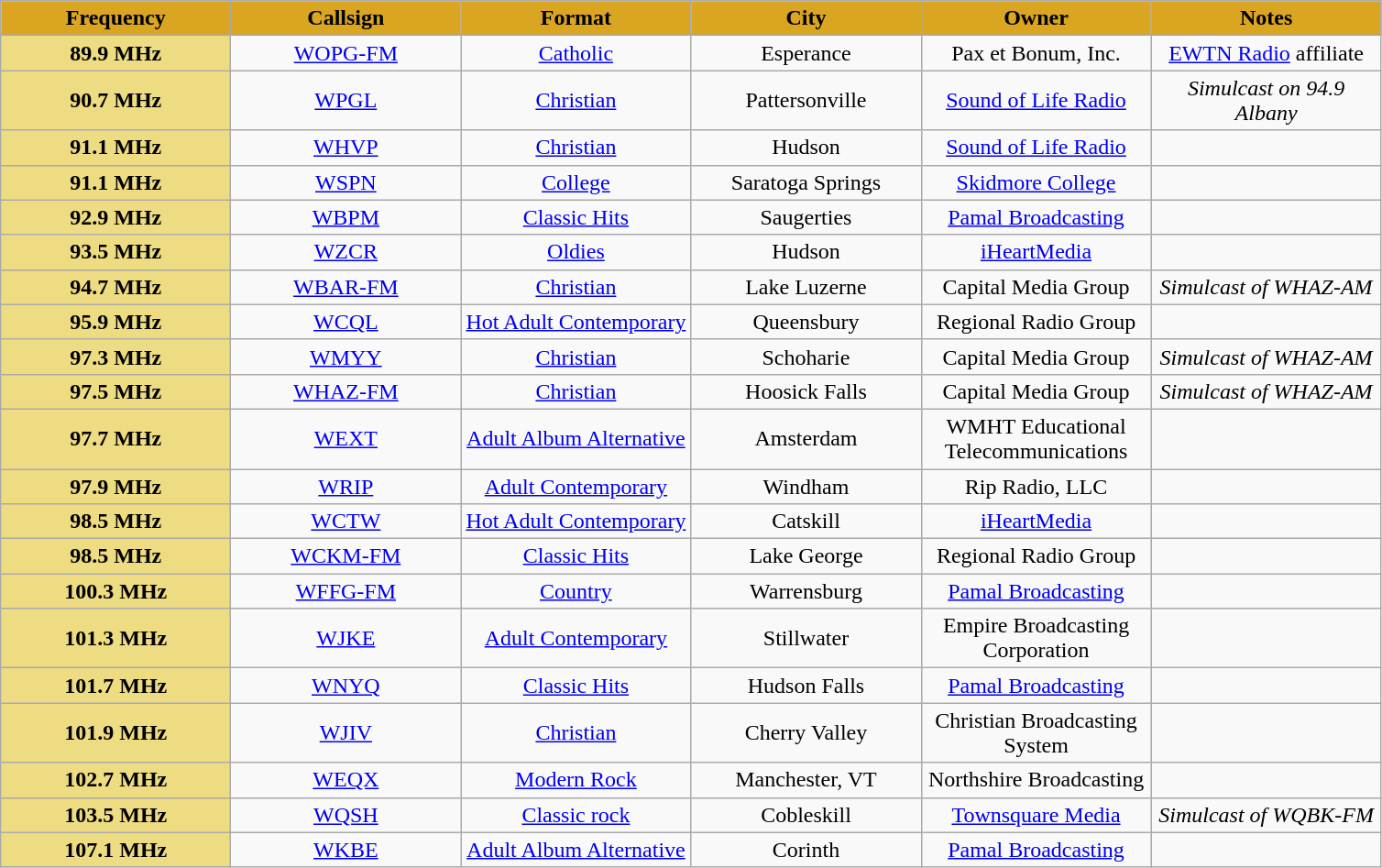<table class="wikitable" style="text-align:center">
<tr>
<th style="width:10em; background-color:Goldenrod;">Frequency</th>
<th style="width:10em; background-color:Goldenrod;">Callsign</th>
<th style="width:10em; background-color:Goldenrod;">Format</th>
<th style="width:10em; background-color:Goldenrod;">City</th>
<th style="width:10em; background-color:Goldenrod;">Owner</th>
<th style="width:10em; background-color:Goldenrod;">Notes</th>
</tr>
<tr>
<th style="width:10em; background-color:#EEDC82;">89.9 MHz</th>
<td><a href='#'>WOPG-FM</a></td>
<td><a href='#'>Catholic</a></td>
<td>Esperance</td>
<td>Pax et Bonum, Inc.</td>
<td><a href='#'>EWTN Radio</a> affiliate</td>
</tr>
<tr>
<th style="width:10em; background-color:#EEDC82;">90.7 MHz</th>
<td><a href='#'>WPGL</a></td>
<td><a href='#'>Christian</a></td>
<td>Pattersonville</td>
<td><a href='#'>Sound of Life Radio</a></td>
<td><em>Simulcast on 94.9 Albany</em></td>
</tr>
<tr>
<th style="width:10em; background-color:#EEDC82;">91.1 MHz</th>
<td><a href='#'>WHVP</a></td>
<td><a href='#'>Christian</a></td>
<td>Hudson</td>
<td><a href='#'>Sound of Life Radio</a></td>
<td> </td>
</tr>
<tr>
<th style="width:10em; background-color:#EEDC82;">91.1 MHz</th>
<td><a href='#'>WSPN</a></td>
<td><a href='#'>College</a></td>
<td>Saratoga Springs</td>
<td><a href='#'>Skidmore College</a></td>
<td> </td>
</tr>
<tr>
<th style="width:10em; background-color:#EEDC82;">92.9 MHz</th>
<td><a href='#'>WBPM</a></td>
<td><a href='#'>Classic Hits</a></td>
<td>Saugerties</td>
<td><a href='#'>Pamal Broadcasting</a></td>
<td> </td>
</tr>
<tr>
<th style="width:10em; background-color:#EEDC82;">93.5 MHz</th>
<td><a href='#'>WZCR</a></td>
<td><a href='#'>Oldies</a></td>
<td>Hudson</td>
<td><a href='#'>iHeartMedia</a></td>
<td> </td>
</tr>
<tr>
<th style="width:10em; background-color:#EEDC82;">94.7 MHz</th>
<td><a href='#'>WBAR-FM</a></td>
<td><a href='#'>Christian</a></td>
<td>Lake Luzerne</td>
<td>Capital Media Group</td>
<td><em>Simulcast of WHAZ-AM</em></td>
</tr>
<tr>
<th style="width:10em; background-color:#EEDC82;">95.9 MHz</th>
<td><a href='#'>WCQL</a></td>
<td><a href='#'>Hot Adult Contemporary</a></td>
<td>Queensbury</td>
<td>Regional Radio Group</td>
<td> </td>
</tr>
<tr>
<th style="width:10em; background-color:#EEDC82;">97.3 MHz</th>
<td><a href='#'>WMYY</a></td>
<td><a href='#'>Christian</a></td>
<td>Schoharie</td>
<td>Capital Media Group</td>
<td><em>Simulcast of WHAZ-AM</em></td>
</tr>
<tr>
<th style="width:10em; background-color:#EEDC82;">97.5 MHz</th>
<td><a href='#'>WHAZ-FM</a></td>
<td><a href='#'>Christian</a></td>
<td>Hoosick Falls</td>
<td>Capital Media Group</td>
<td><em>Simulcast of WHAZ-AM</em></td>
</tr>
<tr>
<th style="width:10em; background-color:#EEDC82;">97.7 MHz</th>
<td><a href='#'>WEXT</a></td>
<td><a href='#'>Adult Album Alternative</a></td>
<td>Amsterdam</td>
<td>WMHT Educational Telecommunications</td>
<td> </td>
</tr>
<tr>
<th style="width:10em; background-color:#EEDC82;">97.9 MHz</th>
<td><a href='#'>WRIP</a></td>
<td><a href='#'>Adult Contemporary</a></td>
<td>Windham</td>
<td>Rip Radio, LLC</td>
<td> </td>
</tr>
<tr>
<th style="width:10em; background-color:#EEDC82;">98.5 MHz</th>
<td><a href='#'>WCTW</a></td>
<td><a href='#'>Hot Adult Contemporary</a></td>
<td>Catskill</td>
<td><a href='#'>iHeartMedia</a></td>
<td> </td>
</tr>
<tr>
<th style="width:10em; background-color:#EEDC82;">98.5 MHz</th>
<td><a href='#'>WCKM-FM</a></td>
<td><a href='#'>Classic Hits</a></td>
<td>Lake George</td>
<td>Regional Radio Group</td>
<td> </td>
</tr>
<tr>
<th style="width:10em; background-color:#EEDC82;">100.3 MHz</th>
<td><a href='#'>WFFG-FM</a></td>
<td><a href='#'>Country</a></td>
<td>Warrensburg</td>
<td><a href='#'>Pamal Broadcasting</a></td>
<td> </td>
</tr>
<tr>
<th style="width:10em; background-color:#EEDC82;">101.3 MHz</th>
<td><a href='#'>WJKE</a></td>
<td><a href='#'>Adult Contemporary</a></td>
<td>Stillwater</td>
<td>Empire Broadcasting Corporation</td>
<td> </td>
</tr>
<tr>
<th style="width:10em; background-color:#EEDC82;">101.7 MHz</th>
<td><a href='#'>WNYQ</a></td>
<td><a href='#'>Classic Hits</a></td>
<td>Hudson Falls</td>
<td><a href='#'>Pamal Broadcasting</a></td>
<td> </td>
</tr>
<tr>
<th style="width:10em; background-color:#EEDC82;">101.9 MHz</th>
<td><a href='#'>WJIV</a></td>
<td><a href='#'>Christian</a></td>
<td>Cherry Valley</td>
<td>Christian Broadcasting System</td>
<td> </td>
</tr>
<tr>
<th style="width:10em; background-color:#EEDC82;">102.7 MHz</th>
<td><a href='#'>WEQX</a></td>
<td><a href='#'>Modern Rock</a></td>
<td>Manchester, VT</td>
<td>Northshire Broadcasting</td>
<td> </td>
</tr>
<tr>
<th style="width:10em; background-color:#EEDC82;">103.5 MHz</th>
<td><a href='#'>WQSH</a></td>
<td><a href='#'>Classic rock</a></td>
<td>Cobleskill</td>
<td><a href='#'>Townsquare Media</a></td>
<td><em>Simulcast of WQBK-FM</em></td>
</tr>
<tr>
<th style="width:10em; background-color:#EEDC82;">107.1 MHz</th>
<td><a href='#'>WKBE</a></td>
<td><a href='#'>Adult Album Alternative</a></td>
<td>Corinth</td>
<td><a href='#'>Pamal Broadcasting</a></td>
<td> </td>
</tr>
</table>
